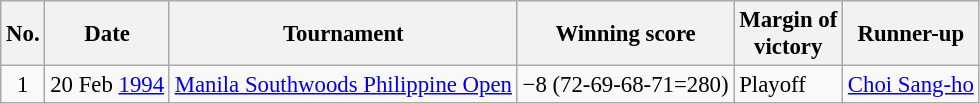<table class="wikitable" style="font-size:95%;">
<tr>
<th>No.</th>
<th>Date</th>
<th>Tournament</th>
<th>Winning score</th>
<th>Margin of<br>victory</th>
<th>Runner-up</th>
</tr>
<tr>
<td align=center>1</td>
<td align=right>20 Feb <a href='#'>1994</a></td>
<td><a href='#'>Manila Southwoods Philippine Open</a></td>
<td>−8 (72-69-68-71=280)</td>
<td>Playoff</td>
<td> <a href='#'>Choi Sang-ho</a></td>
</tr>
</table>
